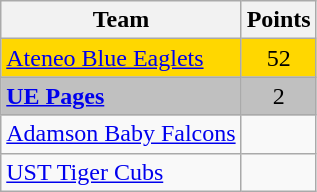<table class="wikitable" align="center"|>
<tr>
<th>Team</th>
<th>Points</th>
</tr>
<tr align="center" bgcolor=gold>
<td align="left"> <a href='#'>Ateneo Blue Eaglets</a></td>
<td>52</td>
</tr>
<tr align="center" bgcolor=silver>
<td align="left"> <strong><a href='#'>UE Pages</a></strong></td>
<td>2</td>
</tr>
<tr align="center">
<td align="left"> <a href='#'>Adamson Baby Falcons</a></td>
<td></td>
</tr>
<tr align="center">
<td align="left"> <a href='#'>UST Tiger Cubs</a></td>
<td></td>
</tr>
</table>
